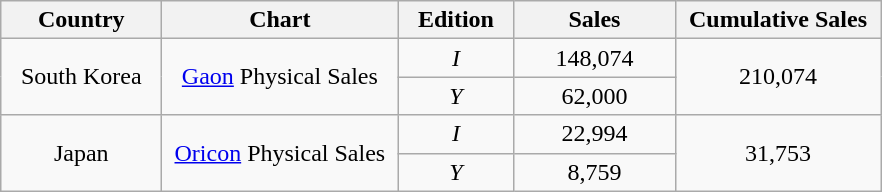<table class="wikitable" style="text-align:center;">
<tr>
<th width="100px">Country</th>
<th width="150px">Chart</th>
<th width="70px">Edition</th>
<th width="100px">Sales</th>
<th width="130px">Cumulative Sales</th>
</tr>
<tr>
<td rowspan="2">South Korea</td>
<td rowspan="2"><a href='#'>Gaon</a> Physical Sales</td>
<td><em>I</em></td>
<td>148,074</td>
<td rowspan="2">210,074</td>
</tr>
<tr>
<td><em>Y</em></td>
<td>62,000</td>
</tr>
<tr>
<td rowspan="2">Japan</td>
<td rowspan="2"><a href='#'>Oricon</a> Physical Sales</td>
<td><em>I</em></td>
<td>22,994</td>
<td rowspan="2">31,753</td>
</tr>
<tr>
<td><em>Y</em></td>
<td>8,759</td>
</tr>
</table>
